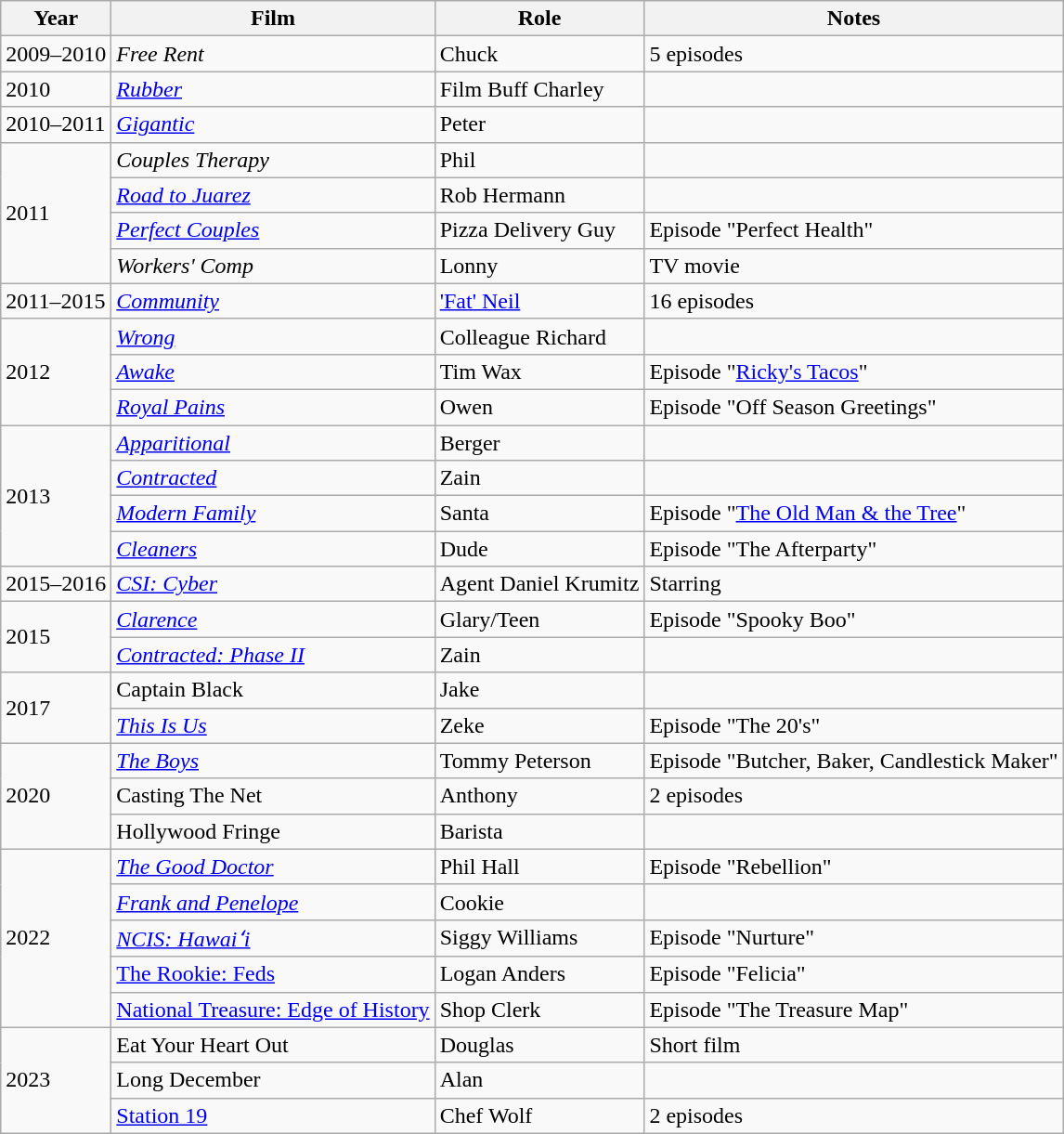<table class="wikitable sortable">
<tr>
<th>Year</th>
<th>Film</th>
<th>Role</th>
<th>Notes</th>
</tr>
<tr>
<td>2009–2010</td>
<td><em>Free Rent</em></td>
<td>Chuck</td>
<td>5 episodes</td>
</tr>
<tr>
<td>2010</td>
<td><em><a href='#'>Rubber</a></em></td>
<td>Film Buff Charley</td>
<td></td>
</tr>
<tr>
<td>2010–2011</td>
<td><em><a href='#'>Gigantic</a></em></td>
<td>Peter</td>
<td></td>
</tr>
<tr>
<td rowspan=4>2011</td>
<td><em>Couples Therapy</em></td>
<td>Phil</td>
<td></td>
</tr>
<tr>
<td><em><a href='#'>Road to Juarez</a></em></td>
<td>Rob Hermann</td>
<td></td>
</tr>
<tr>
<td><em><a href='#'>Perfect Couples</a></em></td>
<td>Pizza Delivery Guy</td>
<td>Episode "Perfect Health"</td>
</tr>
<tr>
<td><em>Workers' Comp</em></td>
<td>Lonny</td>
<td>TV movie</td>
</tr>
<tr>
<td>2011–2015</td>
<td><em><a href='#'>Community</a></em></td>
<td><a href='#'>'Fat' Neil</a></td>
<td>16 episodes</td>
</tr>
<tr>
<td rowspan=3>2012</td>
<td><em><a href='#'>Wrong</a></em></td>
<td>Colleague Richard</td>
<td></td>
</tr>
<tr>
<td><em><a href='#'>Awake</a></em></td>
<td>Tim Wax</td>
<td>Episode "<a href='#'>Ricky's Tacos</a>"</td>
</tr>
<tr>
<td><em><a href='#'>Royal Pains</a></em></td>
<td>Owen</td>
<td>Episode "Off Season Greetings"</td>
</tr>
<tr>
<td rowspan=4>2013</td>
<td><em><a href='#'>Apparitional</a></em></td>
<td>Berger</td>
<td></td>
</tr>
<tr>
<td><em><a href='#'>Contracted</a></em></td>
<td>Zain</td>
<td></td>
</tr>
<tr>
<td><em><a href='#'>Modern Family</a></em></td>
<td>Santa</td>
<td>Episode "<a href='#'>The Old Man & the Tree</a>"</td>
</tr>
<tr>
<td><em><a href='#'>Cleaners</a></em></td>
<td>Dude</td>
<td>Episode "The Afterparty"</td>
</tr>
<tr>
<td rowspan=1>2015–2016</td>
<td><em><a href='#'>CSI: Cyber</a></em></td>
<td>Agent Daniel Krumitz</td>
<td>Starring</td>
</tr>
<tr>
<td rowspan=2>2015</td>
<td><em><a href='#'>Clarence</a></em></td>
<td>Glary/Teen</td>
<td>Episode "Spooky Boo"</td>
</tr>
<tr>
<td><em><a href='#'>Contracted: Phase II</a></em></td>
<td>Zain</td>
<td></td>
</tr>
<tr>
<td rowspan="2">2017</td>
<td>Captain Black</td>
<td>Jake</td>
<td></td>
</tr>
<tr>
<td><em><a href='#'>This Is Us</a></em></td>
<td>Zeke</td>
<td>Episode "The 20's"</td>
</tr>
<tr>
<td rowspan="3">2020</td>
<td><em><a href='#'>The Boys</a></em></td>
<td>Tommy Peterson</td>
<td>Episode "Butcher, Baker, Candlestick Maker"</td>
</tr>
<tr>
<td>Casting The Net</td>
<td>Anthony</td>
<td>2 episodes</td>
</tr>
<tr>
<td>Hollywood Fringe</td>
<td>Barista</td>
<td></td>
</tr>
<tr>
<td rowspan="5">2022</td>
<td><em><a href='#'>The Good Doctor</a></em></td>
<td>Phil Hall</td>
<td>Episode "Rebellion"</td>
</tr>
<tr>
<td><em><a href='#'>Frank and Penelope</a></em></td>
<td>Cookie</td>
<td></td>
</tr>
<tr>
<td><em><a href='#'>NCIS: Hawaiʻi</a></em></td>
<td>Siggy Williams</td>
<td>Episode "Nurture"</td>
</tr>
<tr>
<td><a href='#'>The Rookie: Feds</a></td>
<td>Logan Anders</td>
<td>Episode "Felicia"</td>
</tr>
<tr>
<td><a href='#'>National Treasure: Edge of History</a></td>
<td>Shop Clerk</td>
<td>Episode "The Treasure Map"</td>
</tr>
<tr>
<td rowspan="3">2023</td>
<td>Eat Your Heart Out</td>
<td>Douglas</td>
<td>Short film</td>
</tr>
<tr>
<td>Long December</td>
<td>Alan</td>
<td></td>
</tr>
<tr>
<td><a href='#'>Station 19</a></td>
<td>Chef Wolf</td>
<td>2 episodes</td>
</tr>
</table>
